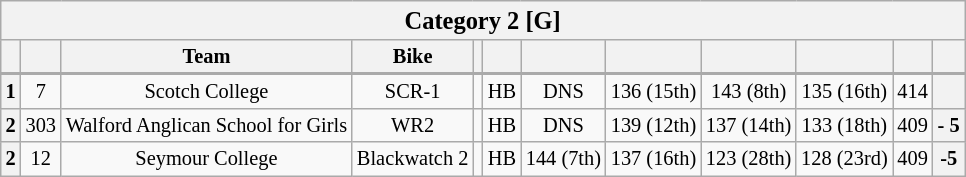<table class="wikitable collapsible collapsed" style="font-size: 85%; text-align:center">
<tr>
<th colspan="12" width="500"><big>Category 2 [G]</big></th>
</tr>
<tr>
<th valign="middle"></th>
<th valign="middle" "width="4"></th>
<th valign="middle">Team</th>
<th valign="middle">Bike</th>
<th valign="middle"></th>
<th valign="middle"></th>
<th><a href='#'></a><br></th>
<th><a href='#'></a><br></th>
<th><a href='#'></a><br></th>
<th><a href='#'></a><br></th>
<th valign="middle"></th>
<th valign="middle"></th>
</tr>
<tr>
</tr>
<tr style="border-top:2px solid #aaaaaa">
<th>1</th>
<td>7</td>
<td>Scotch College</td>
<td>SCR-1</td>
<td></td>
<td>HB</td>
<td>DNS</td>
<td>136 (15th)</td>
<td>143 (8th)</td>
<td>135 (16th)</td>
<td>414</td>
<th></th>
</tr>
<tr>
<th>2</th>
<td>303</td>
<td>Walford Anglican School for Girls</td>
<td>WR2</td>
<td></td>
<td>HB</td>
<td>DNS</td>
<td>139 (12th)</td>
<td>137 (14th)</td>
<td>133 (18th)</td>
<td>409</td>
<th>- 5</th>
</tr>
<tr>
<th>2</th>
<td>12</td>
<td>Seymour College</td>
<td>Blackwatch 2</td>
<td></td>
<td>HB</td>
<td>144 (7th)</td>
<td>137 (16th)</td>
<td>123 (28th)</td>
<td>128 (23rd)</td>
<td>409</td>
<th>-5</th>
</tr>
</table>
